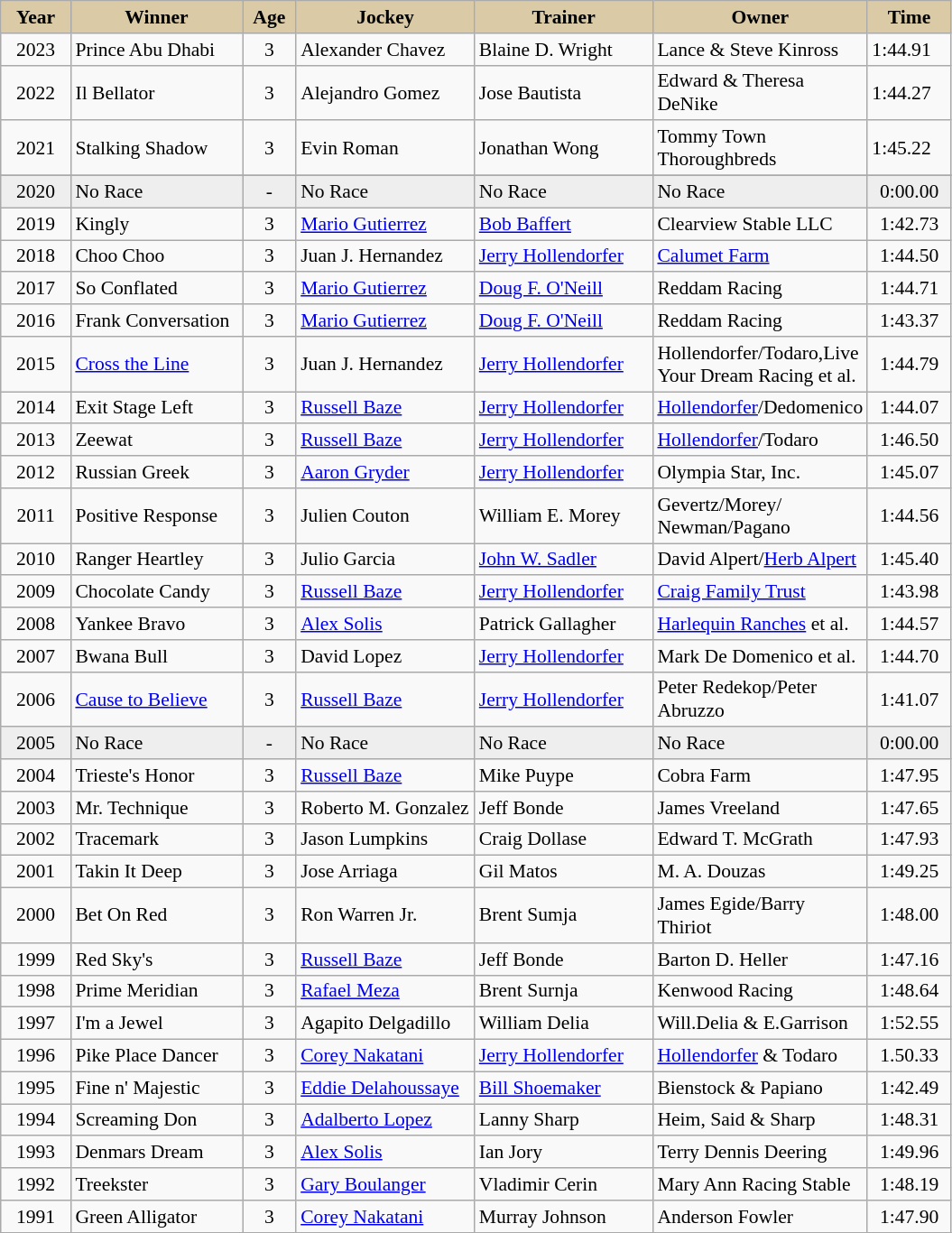<table class = "wikitable sortable" | border="1" cellpadding="0" style="border-collapse: collapse; font-size:90%">
<tr bgcolor="#DACAA5" align="center">
<td width="45px"><strong>Year</strong><br></td>
<td width="120px"><strong>Winner</strong><br></td>
<td width="33px"><strong>Age</strong> <br></td>
<td width="125px"><strong>Jockey</strong><br></td>
<td width="125px"><strong>Trainer</strong><br></td>
<td width="140px"><strong>Owner</strong><br></td>
<td width="55px"><strong>Time</strong></td>
</tr>
<tr>
<td align=center>2023</td>
<td>Prince Abu Dhabi</td>
<td align=center>3</td>
<td>Alexander Chavez</td>
<td>Blaine D. Wright</td>
<td>Lance & Steve Kinross</td>
<td>1:44.91</td>
</tr>
<tr>
<td align=center>2022</td>
<td>Il Bellator</td>
<td align=center>3</td>
<td>Alejandro Gomez</td>
<td>Jose Bautista</td>
<td>Edward & Theresa DeNike</td>
<td>1:44.27</td>
</tr>
<tr>
<td align=center>2021</td>
<td>Stalking Shadow</td>
<td align=center>3</td>
<td>Evin Roman</td>
<td>Jonathan Wong</td>
<td>Tommy Town Thoroughbreds</td>
<td>1:45.22</td>
</tr>
<tr>
</tr>
<tr bgcolor="#eeeeee">
<td align=center>2020</td>
<td>No Race</td>
<td align=center>-</td>
<td>No Race</td>
<td>No Race</td>
<td>No Race</td>
<td align=center>0:00.00</td>
</tr>
<tr>
<td align=center>2019</td>
<td>Kingly</td>
<td align=center>3</td>
<td><a href='#'>Mario Gutierrez</a></td>
<td><a href='#'>Bob Baffert</a></td>
<td>Clearview Stable LLC</td>
<td align=center>1:42.73</td>
</tr>
<tr>
<td align=center>2018</td>
<td>Choo Choo</td>
<td align=center>3</td>
<td>Juan J. Hernandez</td>
<td><a href='#'>Jerry Hollendorfer</a></td>
<td><a href='#'>Calumet Farm</a></td>
<td align=center>1:44.50</td>
</tr>
<tr>
<td align=center>2017</td>
<td>So Conflated</td>
<td align=center>3</td>
<td><a href='#'>Mario Gutierrez</a></td>
<td><a href='#'>Doug F. O'Neill</a></td>
<td>Reddam Racing</td>
<td align=center>1:44.71</td>
</tr>
<tr>
<td align=center>2016</td>
<td>Frank Conversation</td>
<td align=center>3</td>
<td><a href='#'>Mario Gutierrez</a></td>
<td><a href='#'>Doug F. O'Neill</a></td>
<td>Reddam Racing</td>
<td align=center>1:43.37</td>
</tr>
<tr>
<td align=center>2015</td>
<td><a href='#'>Cross the Line</a></td>
<td align=center>3</td>
<td>Juan J. Hernandez</td>
<td><a href='#'>Jerry Hollendorfer</a></td>
<td>Hollendorfer/Todaro,Live Your Dream Racing et al.</td>
<td align=center>1:44.79</td>
</tr>
<tr>
<td align=center>2014</td>
<td>Exit Stage Left</td>
<td align=center>3</td>
<td><a href='#'>Russell Baze</a></td>
<td><a href='#'>Jerry Hollendorfer</a></td>
<td><a href='#'>Hollendorfer</a>/Dedomenico</td>
<td align=center>1:44.07</td>
</tr>
<tr>
<td align=center>2013</td>
<td>Zeewat</td>
<td align=center>3</td>
<td><a href='#'>Russell Baze</a></td>
<td><a href='#'>Jerry Hollendorfer</a></td>
<td><a href='#'>Hollendorfer</a>/Todaro</td>
<td align=center>1:46.50</td>
</tr>
<tr>
<td align=center>2012</td>
<td>Russian Greek</td>
<td align=center>3</td>
<td><a href='#'>Aaron Gryder</a></td>
<td><a href='#'>Jerry Hollendorfer</a></td>
<td>Olympia Star, Inc.</td>
<td align=center>1:45.07</td>
</tr>
<tr>
<td align=center>2011</td>
<td>Positive Response</td>
<td align=center>3</td>
<td>Julien Couton</td>
<td>William E. Morey</td>
<td>Gevertz/Morey/<br>Newman/Pagano</td>
<td align=center>1:44.56</td>
</tr>
<tr>
<td align=center>2010</td>
<td>Ranger Heartley</td>
<td align=center>3</td>
<td>Julio Garcia</td>
<td><a href='#'>John W. Sadler</a></td>
<td>David Alpert/<a href='#'>Herb Alpert</a></td>
<td align=center>1:45.40</td>
</tr>
<tr>
<td align=center>2009</td>
<td>Chocolate Candy</td>
<td align=center>3</td>
<td><a href='#'>Russell Baze</a></td>
<td><a href='#'>Jerry Hollendorfer</a></td>
<td><a href='#'>Craig Family Trust</a></td>
<td align=center>1:43.98</td>
</tr>
<tr>
<td align=center>2008</td>
<td>Yankee Bravo</td>
<td align=center>3</td>
<td><a href='#'>Alex Solis</a></td>
<td>Patrick Gallagher</td>
<td><a href='#'>Harlequin Ranches</a> et al.</td>
<td align=center>1:44.57</td>
</tr>
<tr>
<td align=center>2007</td>
<td>Bwana Bull</td>
<td align=center>3</td>
<td>David Lopez</td>
<td><a href='#'>Jerry Hollendorfer</a></td>
<td>Mark De Domenico et al.</td>
<td align=center>1:44.70</td>
</tr>
<tr>
<td align=center>2006</td>
<td><a href='#'>Cause to Believe</a></td>
<td align=center>3</td>
<td><a href='#'>Russell Baze</a></td>
<td><a href='#'>Jerry Hollendorfer</a></td>
<td>Peter Redekop/Peter Abruzzo</td>
<td align=center>1:41.07</td>
</tr>
<tr bgcolor="#eeeeee">
<td align=center>2005</td>
<td>No Race</td>
<td align=center>-</td>
<td>No Race</td>
<td>No Race</td>
<td>No Race</td>
<td align=center>0:00.00</td>
</tr>
<tr>
<td align=center>2004</td>
<td>Trieste's Honor</td>
<td align=center>3</td>
<td><a href='#'>Russell Baze</a></td>
<td>Mike Puype</td>
<td>Cobra Farm</td>
<td align=center>1:47.95</td>
</tr>
<tr>
<td align=center>2003</td>
<td>Mr. Technique</td>
<td align=center>3</td>
<td>Roberto M. Gonzalez</td>
<td>Jeff Bonde</td>
<td>James Vreeland</td>
<td align=center>1:47.65</td>
</tr>
<tr>
<td align=center>2002</td>
<td>Tracemark</td>
<td align=center>3</td>
<td>Jason Lumpkins</td>
<td>Craig Dollase</td>
<td>Edward T. McGrath</td>
<td align=center>1:47.93</td>
</tr>
<tr>
<td align=center>2001</td>
<td>Takin It Deep</td>
<td align=center>3</td>
<td>Jose Arriaga</td>
<td>Gil Matos</td>
<td>M. A. Douzas</td>
<td align=center>1:49.25</td>
</tr>
<tr>
<td align=center>2000</td>
<td>Bet On Red</td>
<td align=center>3</td>
<td>Ron Warren Jr.</td>
<td>Brent Sumja</td>
<td>James Egide/Barry Thiriot</td>
<td align=center>1:48.00</td>
</tr>
<tr>
<td align=center>1999</td>
<td>Red Sky's</td>
<td align=center>3</td>
<td><a href='#'>Russell Baze</a></td>
<td>Jeff Bonde</td>
<td>Barton D. Heller</td>
<td align=center>1:47.16</td>
</tr>
<tr>
<td align=center>1998</td>
<td>Prime Meridian</td>
<td align=center>3</td>
<td><a href='#'>Rafael Meza</a></td>
<td>Brent Surnja</td>
<td>Kenwood Racing</td>
<td align=center>1:48.64</td>
</tr>
<tr>
<td align=center>1997</td>
<td>I'm a Jewel</td>
<td align=center>3</td>
<td>Agapito Delgadillo</td>
<td>William Delia</td>
<td>Will.Delia & E.Garrison</td>
<td align=center>1:52.55</td>
</tr>
<tr>
<td align=center>1996</td>
<td>Pike Place Dancer</td>
<td align=center>3</td>
<td><a href='#'>Corey Nakatani</a></td>
<td><a href='#'>Jerry Hollendorfer</a></td>
<td><a href='#'>Hollendorfer</a> & Todaro</td>
<td align=center>1.50.33</td>
</tr>
<tr>
<td align=center>1995</td>
<td>Fine n' Majestic</td>
<td align=center>3</td>
<td><a href='#'>Eddie Delahoussaye</a></td>
<td><a href='#'>Bill Shoemaker</a></td>
<td>Bienstock & Papiano</td>
<td align=center>1:42.49</td>
</tr>
<tr>
<td align=center>1994</td>
<td>Screaming Don</td>
<td align=center>3</td>
<td><a href='#'>Adalberto Lopez</a></td>
<td>Lanny Sharp</td>
<td>Heim, Said & Sharp</td>
<td align=center>1:48.31</td>
</tr>
<tr>
<td align=center>1993</td>
<td>Denmars Dream</td>
<td align=center>3</td>
<td><a href='#'>Alex Solis</a></td>
<td>Ian Jory</td>
<td>Terry Dennis Deering</td>
<td align=center>1:49.96</td>
</tr>
<tr>
<td align=center>1992</td>
<td>Treekster</td>
<td align=center>3</td>
<td><a href='#'>Gary Boulanger</a></td>
<td>Vladimir Cerin</td>
<td>Mary Ann Racing Stable</td>
<td align=center>1:48.19</td>
</tr>
<tr>
<td align=center>1991</td>
<td>Green Alligator</td>
<td align=center>3</td>
<td><a href='#'>Corey Nakatani</a></td>
<td>Murray Johnson</td>
<td>Anderson Fowler</td>
<td align=center>1:47.90</td>
</tr>
<tr>
</tr>
</table>
